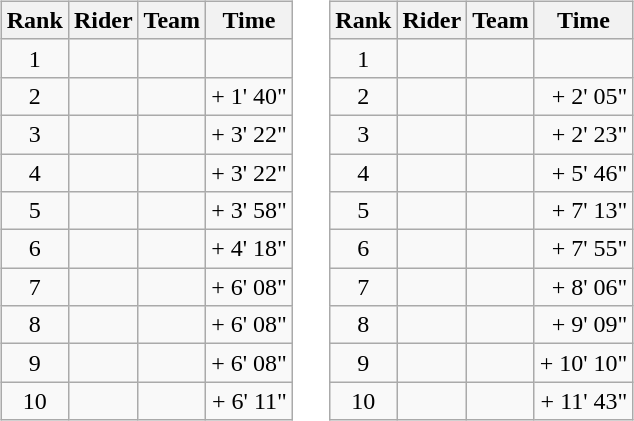<table>
<tr>
<td><br><table class="wikitable">
<tr>
<th scope="col">Rank</th>
<th scope="col">Rider</th>
<th scope="col">Team</th>
<th scope="col">Time</th>
</tr>
<tr>
<td style="text-align:center;">1</td>
<td></td>
<td></td>
<td style="text-align:right;"></td>
</tr>
<tr>
<td style="text-align:center;">2</td>
<td></td>
<td></td>
<td style="text-align:right;">+ 1' 40"</td>
</tr>
<tr>
<td style="text-align:center;">3</td>
<td></td>
<td></td>
<td style="text-align:right;">+ 3' 22"</td>
</tr>
<tr>
<td style="text-align:center;">4</td>
<td></td>
<td></td>
<td style="text-align:right;">+ 3' 22"</td>
</tr>
<tr>
<td style="text-align:center;">5</td>
<td></td>
<td></td>
<td style="text-align:right;">+ 3' 58"</td>
</tr>
<tr>
<td style="text-align:center;">6</td>
<td></td>
<td></td>
<td style="text-align:right;">+ 4' 18"</td>
</tr>
<tr>
<td style="text-align:center;">7</td>
<td></td>
<td></td>
<td style="text-align:right;">+ 6' 08"</td>
</tr>
<tr>
<td style="text-align:center;">8</td>
<td></td>
<td></td>
<td style="text-align:right;">+ 6' 08"</td>
</tr>
<tr>
<td style="text-align:center;">9</td>
<td></td>
<td></td>
<td style="text-align:right;">+ 6' 08"</td>
</tr>
<tr>
<td style="text-align:center;">10</td>
<td></td>
<td></td>
<td style="text-align:right;">+ 6' 11"</td>
</tr>
</table>
</td>
<td></td>
<td><br><table class="wikitable">
<tr>
<th scope="col">Rank</th>
<th scope="col">Rider</th>
<th scope="col">Team</th>
<th scope="col">Time</th>
</tr>
<tr>
<td style="text-align:center;">1</td>
<td> </td>
<td></td>
<td style="text-align:right;"></td>
</tr>
<tr>
<td style="text-align:center;">2</td>
<td></td>
<td></td>
<td style="text-align:right;">+ 2' 05"</td>
</tr>
<tr>
<td style="text-align:center;">3</td>
<td></td>
<td></td>
<td style="text-align:right;">+ 2' 23"</td>
</tr>
<tr>
<td style="text-align:center;">4</td>
<td></td>
<td></td>
<td style="text-align:right;">+ 5' 46"</td>
</tr>
<tr>
<td style="text-align:center;">5</td>
<td> </td>
<td></td>
<td style="text-align:right;">+ 7' 13"</td>
</tr>
<tr>
<td style="text-align:center;">6</td>
<td> </td>
<td></td>
<td style="text-align:right;">+ 7' 55"</td>
</tr>
<tr>
<td style="text-align:center;">7</td>
<td></td>
<td></td>
<td style="text-align:right;">+ 8' 06"</td>
</tr>
<tr>
<td style="text-align:center;">8</td>
<td></td>
<td></td>
<td style="text-align:right;">+ 9' 09"</td>
</tr>
<tr>
<td style="text-align:center;">9</td>
<td></td>
<td></td>
<td style="text-align:right;">+ 10' 10"</td>
</tr>
<tr>
<td style="text-align:center;">10</td>
<td></td>
<td></td>
<td style="text-align:right;">+ 11' 43"</td>
</tr>
</table>
</td>
</tr>
</table>
